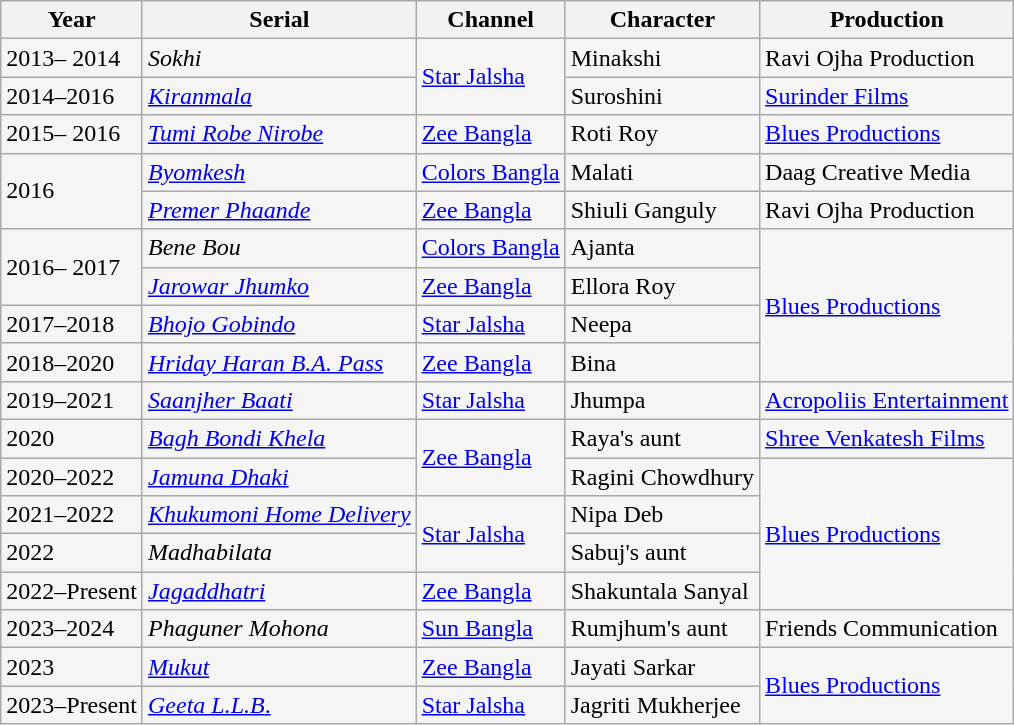<table class="wikitable sortable" style="background:#F5F5F5;">
<tr>
<th>Year</th>
<th>Serial</th>
<th>Channel</th>
<th>Character</th>
<th>Production</th>
</tr>
<tr>
<td>2013– 2014</td>
<td><em>Sokhi</em></td>
<td rowspan="2"><a href='#'>Star Jalsha</a></td>
<td>Minakshi</td>
<td>Ravi Ojha Production</td>
</tr>
<tr>
<td>2014–2016</td>
<td><em><a href='#'>Kiranmala</a></em></td>
<td>Suroshini</td>
<td><a href='#'>Surinder Films</a></td>
</tr>
<tr>
<td>2015– 2016</td>
<td><em><a href='#'>Tumi Robe Nirobe</a></em></td>
<td><a href='#'>Zee Bangla</a></td>
<td>Roti Roy</td>
<td><a href='#'>Blues Productions</a></td>
</tr>
<tr>
<td rowspan="2">2016</td>
<td><em><a href='#'>Byomkesh</a></em></td>
<td><a href='#'>Colors Bangla</a></td>
<td>Malati</td>
<td>Daag Creative Media</td>
</tr>
<tr>
<td><em><a href='#'>Premer Phaande</a></em></td>
<td><a href='#'>Zee Bangla</a></td>
<td>Shiuli Ganguly</td>
<td>Ravi Ojha Production</td>
</tr>
<tr>
<td rowspan="2">2016– 2017</td>
<td><em>Bene Bou</em></td>
<td><a href='#'>Colors Bangla</a></td>
<td>Ajanta</td>
<td rowspan=4><a href='#'>Blues Productions</a></td>
</tr>
<tr>
<td><em><a href='#'>Jarowar Jhumko</a></em></td>
<td><a href='#'>Zee Bangla</a></td>
<td>Ellora Roy</td>
</tr>
<tr>
<td>2017–2018</td>
<td><em><a href='#'>Bhojo Gobindo</a></em></td>
<td><a href='#'>Star Jalsha</a></td>
<td>Neepa</td>
</tr>
<tr>
<td>2018–2020</td>
<td><em><a href='#'>Hriday Haran B.A. Pass</a></em></td>
<td><a href='#'>Zee Bangla</a></td>
<td>Bina</td>
</tr>
<tr>
<td>2019–2021</td>
<td><em><a href='#'>Saanjher Baati</a></em></td>
<td><a href='#'>Star Jalsha</a></td>
<td>Jhumpa</td>
<td><a href='#'>Acropoliis Entertainment</a></td>
</tr>
<tr>
<td>2020</td>
<td><em><a href='#'>Bagh Bondi Khela</a></em></td>
<td rowspan="2"><a href='#'>Zee Bangla</a></td>
<td>Raya's aunt</td>
<td><a href='#'>Shree Venkatesh Films</a></td>
</tr>
<tr>
<td>2020–2022</td>
<td><em><a href='#'>Jamuna Dhaki</a></em></td>
<td>Ragini Chowdhury</td>
<td rowspan=4><a href='#'>Blues Productions</a></td>
</tr>
<tr>
<td>2021–2022</td>
<td><em><a href='#'>Khukumoni Home Delivery</a></em></td>
<td rowspan="2"><a href='#'>Star Jalsha</a></td>
<td>Nipa Deb</td>
</tr>
<tr>
<td>2022</td>
<td><em>Madhabilata</em></td>
<td>Sabuj's aunt</td>
</tr>
<tr>
<td>2022–Present</td>
<td><em><a href='#'>Jagaddhatri</a></em></td>
<td><a href='#'>Zee Bangla</a></td>
<td>Shakuntala Sanyal</td>
</tr>
<tr>
<td>2023–2024</td>
<td><em>Phaguner Mohona</em></td>
<td><a href='#'>Sun Bangla</a></td>
<td>Rumjhum's aunt</td>
<td>Friends Communication</td>
</tr>
<tr>
<td>2023</td>
<td><em><a href='#'>Mukut</a> </em></td>
<td><a href='#'>Zee Bangla</a></td>
<td>Jayati Sarkar</td>
<td rowspan="2"><a href='#'>Blues Productions</a></td>
</tr>
<tr>
<td>2023–Present</td>
<td><a href='#'><em>Geeta L.L.B</em>.</a></td>
<td><a href='#'>Star Jalsha</a></td>
<td>Jagriti Mukherjee</td>
</tr>
</table>
